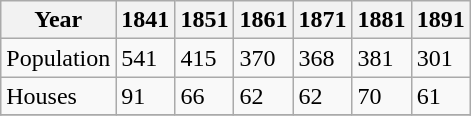<table class="wikitable">
<tr>
<th>Year</th>
<th>1841</th>
<th>1851</th>
<th>1861</th>
<th>1871</th>
<th>1881</th>
<th>1891</th>
</tr>
<tr>
<td>Population</td>
<td>541</td>
<td>415</td>
<td>370</td>
<td>368</td>
<td>381</td>
<td>301</td>
</tr>
<tr>
<td>Houses</td>
<td>91</td>
<td>66</td>
<td>62</td>
<td>62</td>
<td>70</td>
<td>61</td>
</tr>
<tr>
</tr>
</table>
